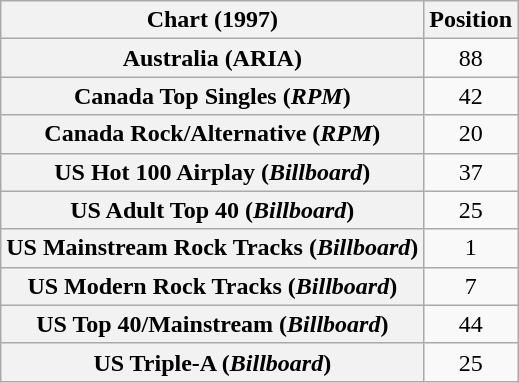<table class="wikitable sortable plainrowheaders" style="text-align:center">
<tr>
<th scope="col">Chart (1997)</th>
<th scope="col">Position</th>
</tr>
<tr>
<th scope="row">Australia (ARIA)</th>
<td>88</td>
</tr>
<tr>
<th scope="row">Canada Top Singles (<em>RPM</em>)</th>
<td>42</td>
</tr>
<tr>
<th scope="row">Canada Rock/Alternative (<em>RPM</em>)</th>
<td>20</td>
</tr>
<tr>
<th scope="row">US Hot 100 Airplay (<em>Billboard</em>)</th>
<td>37</td>
</tr>
<tr>
<th scope="row">US Adult Top 40 (<em>Billboard</em>)</th>
<td>25</td>
</tr>
<tr>
<th scope="row">US Mainstream Rock Tracks (<em>Billboard</em>)</th>
<td>1</td>
</tr>
<tr>
<th scope="row">US Modern Rock Tracks (<em>Billboard</em>)</th>
<td>7</td>
</tr>
<tr>
<th scope="row">US Top 40/Mainstream (<em>Billboard</em>)</th>
<td>44</td>
</tr>
<tr>
<th scope="row">US Triple-A (<em>Billboard</em>)</th>
<td>25</td>
</tr>
</table>
